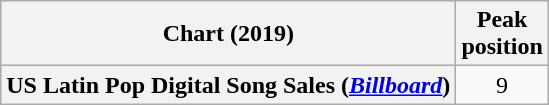<table class="wikitable plainrowheaders" style="text-align:center">
<tr>
<th scope="col">Chart (2019)</th>
<th scope="col">Peak<br>position</th>
</tr>
<tr>
<th scope="row">US Latin Pop Digital Song Sales (<a href='#'><em>Billboard</em></a>)</th>
<td>9</td>
</tr>
</table>
